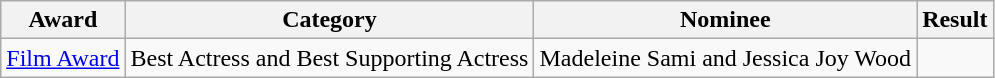<table class="wikitable sortable">
<tr>
<th>Award</th>
<th>Category</th>
<th>Nominee</th>
<th>Result</th>
</tr>
<tr>
<td rowspan="2"><a href='#'>Film Award</a></td>
<td>Best Actress and Best Supporting Actress</td>
<td>Madeleine Sami and Jessica Joy Wood</td>
<td></td>
</tr>
</table>
